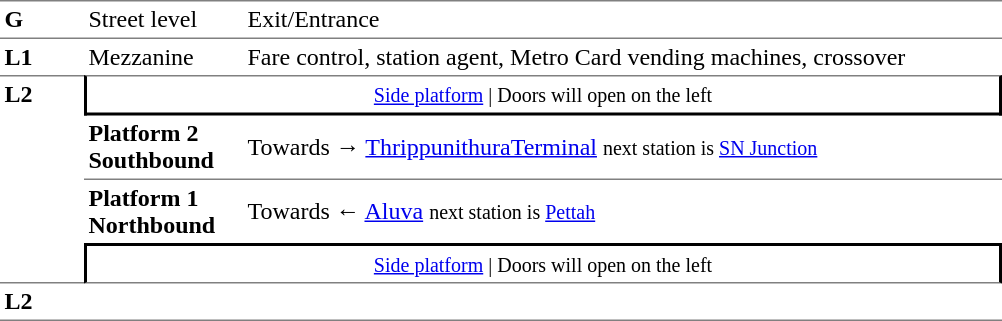<table table border=0 cellspacing=0 cellpadding=3>
<tr>
<td style="border-bottom:solid 1px gray;border-top:solid 1px gray;" width=50 valign=top><strong>G</strong></td>
<td style="border-top:solid 1px gray;border-bottom:solid 1px gray;" width=100 valign=top>Street level</td>
<td style="border-top:solid 1px gray;border-bottom:solid 1px gray;" width=500 valign=top>Exit/Entrance</td>
</tr>
<tr>
<td valign=top><strong>L1</strong></td>
<td valign=top>Mezzanine</td>
<td valign=top>Fare control, station agent, Metro Card vending machines, crossover<br></td>
</tr>
<tr>
<td style="border-top:solid 1px gray;border-bottom:solid 1px gray;" width=50 rowspan=4 valign=top><strong>L2</strong></td>
<td style="border-top:solid 1px gray;border-right:solid 2px black;border-left:solid 2px black;border-bottom:solid 2px black;text-align:center;" colspan=2><small><a href='#'>Side platform</a> | Doors will open on the left </small></td>
</tr>
<tr>
<td style="border-bottom:solid 1px gray;" width=100><span><strong>Platform 2</strong><br><strong>Southbound</strong></span></td>
<td style="border-bottom:solid 1px gray;" width=500>Towards → <a href='#'>ThrippunithuraTerminal</a> <small>next station is <a href='#'>SN Junction</a></small></td>
</tr>
<tr>
<td><span><strong>Platform 1</strong><br><strong>Northbound</strong></span></td>
<td>Towards ← <a href='#'>Aluva</a> <small>next station is <a href='#'>Pettah</a></small></td>
</tr>
<tr>
<td style="border-top:solid 2px black;border-right:solid 2px black;border-left:solid 2px black;border-bottom:solid 1px gray;" colspan=2  align=center><small><a href='#'>Side platform</a> | Doors will open on the left </small></td>
</tr>
<tr>
<td style="border-bottom:solid 1px gray;" width=50 rowspan=2 valign=top><strong>L2</strong></td>
<td style="border-bottom:solid 1px gray;" width=100></td>
<td style="border-bottom:solid 1px gray;" width=500></td>
</tr>
<tr>
</tr>
</table>
